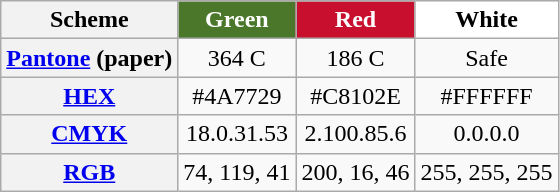<table class="wikitable" style="text-align:center;">
<tr>
<th>Scheme</th>
<th scope="col" style="background:#4A7729; color:white;">Green</th>
<th scope="col" style="background:#C8102E; color:white;">Red</th>
<th scope="col" style="background:white; color:black;">White</th>
</tr>
<tr>
<th scope="row"><a href='#'>Pantone</a> (paper)</th>
<td>364 C</td>
<td>186 C</td>
<td>Safe</td>
</tr>
<tr>
<th scope="row"><a href='#'>HEX</a></th>
<td>#4A7729</td>
<td>#C8102E</td>
<td>#FFFFFF</td>
</tr>
<tr>
<th scope="row"><a href='#'>CMYK</a></th>
<td>18.0.31.53</td>
<td>2.100.85.6</td>
<td>0.0.0.0</td>
</tr>
<tr>
<th scope="row"><a href='#'>RGB</a></th>
<td>74, 119, 41</td>
<td>200, 16, 46</td>
<td>255, 255, 255</td>
</tr>
</table>
